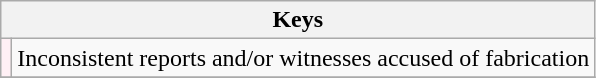<table class="wikitable" style="text-align:center;">
<tr>
<th colspan="2">Keys</th>
</tr>
<tr>
<td style="background:lavenderblush;"></td>
<td>Inconsistent reports and/or witnesses accused of fabrication</td>
</tr>
<tr>
</tr>
</table>
